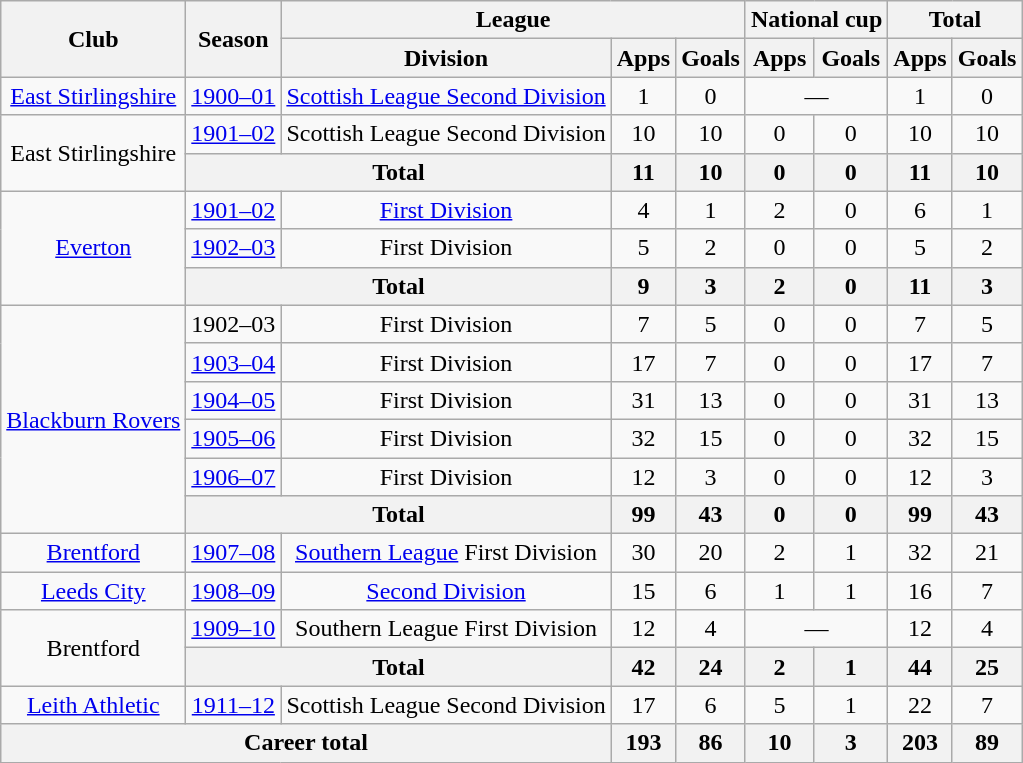<table class="wikitable" style="text-align: center;">
<tr>
<th rowspan="2">Club</th>
<th rowspan="2">Season</th>
<th colspan="3">League</th>
<th colspan="2">National cup</th>
<th colspan="2">Total</th>
</tr>
<tr>
<th>Division</th>
<th>Apps</th>
<th>Goals</th>
<th>Apps</th>
<th>Goals</th>
<th>Apps</th>
<th>Goals</th>
</tr>
<tr>
<td><a href='#'>East Stirlingshire</a></td>
<td><a href='#'>1900–01</a></td>
<td><a href='#'>Scottish League Second Division</a></td>
<td>1</td>
<td>0</td>
<td colspan="2">—</td>
<td>1</td>
<td>0</td>
</tr>
<tr>
<td rowspan="2">East Stirlingshire</td>
<td><a href='#'>1901–02</a></td>
<td>Scottish League Second Division</td>
<td>10</td>
<td>10</td>
<td>0</td>
<td>0</td>
<td>10</td>
<td>10</td>
</tr>
<tr>
<th colspan="2">Total</th>
<th>11</th>
<th>10</th>
<th>0</th>
<th>0</th>
<th>11</th>
<th>10</th>
</tr>
<tr>
<td rowspan="3"><a href='#'>Everton</a></td>
<td><a href='#'>1901–02</a></td>
<td><a href='#'>First Division</a></td>
<td>4</td>
<td>1</td>
<td>2</td>
<td>0</td>
<td>6</td>
<td>1</td>
</tr>
<tr>
<td><a href='#'>1902–03</a></td>
<td>First Division</td>
<td>5</td>
<td>2</td>
<td>0</td>
<td>0</td>
<td>5</td>
<td>2</td>
</tr>
<tr>
<th colspan="2">Total</th>
<th>9</th>
<th>3</th>
<th>2</th>
<th>0</th>
<th>11</th>
<th>3</th>
</tr>
<tr>
<td rowspan="6"><a href='#'>Blackburn Rovers</a></td>
<td>1902–03</td>
<td>First Division</td>
<td>7</td>
<td>5</td>
<td>0</td>
<td>0</td>
<td>7</td>
<td>5</td>
</tr>
<tr>
<td><a href='#'>1903–04</a></td>
<td>First Division</td>
<td>17</td>
<td>7</td>
<td>0</td>
<td>0</td>
<td>17</td>
<td>7</td>
</tr>
<tr>
<td><a href='#'>1904–05</a></td>
<td>First Division</td>
<td>31</td>
<td>13</td>
<td>0</td>
<td>0</td>
<td>31</td>
<td>13</td>
</tr>
<tr>
<td><a href='#'>1905–06</a></td>
<td>First Division</td>
<td>32</td>
<td>15</td>
<td>0</td>
<td>0</td>
<td>32</td>
<td>15</td>
</tr>
<tr>
<td><a href='#'>1906–07</a></td>
<td>First Division</td>
<td>12</td>
<td>3</td>
<td>0</td>
<td>0</td>
<td>12</td>
<td>3</td>
</tr>
<tr>
<th colspan="2">Total</th>
<th>99</th>
<th>43</th>
<th>0</th>
<th>0</th>
<th>99</th>
<th>43</th>
</tr>
<tr>
<td><a href='#'>Brentford</a></td>
<td><a href='#'>1907–08</a></td>
<td><a href='#'>Southern League</a> First Division</td>
<td>30</td>
<td>20</td>
<td>2</td>
<td>1</td>
<td>32</td>
<td>21</td>
</tr>
<tr>
<td><a href='#'>Leeds City</a></td>
<td><a href='#'>1908–09</a></td>
<td><a href='#'>Second Division</a></td>
<td>15</td>
<td>6</td>
<td>1</td>
<td>1</td>
<td>16</td>
<td>7</td>
</tr>
<tr>
<td rowspan="2">Brentford</td>
<td><a href='#'>1909–10</a></td>
<td>Southern League First Division</td>
<td>12</td>
<td>4</td>
<td colspan="2">—</td>
<td>12</td>
<td>4</td>
</tr>
<tr>
<th colspan="2">Total</th>
<th>42</th>
<th>24</th>
<th>2</th>
<th>1</th>
<th>44</th>
<th>25</th>
</tr>
<tr>
<td><a href='#'>Leith Athletic</a></td>
<td><a href='#'>1911–12</a></td>
<td>Scottish League Second Division</td>
<td>17</td>
<td>6</td>
<td>5</td>
<td>1</td>
<td>22</td>
<td>7</td>
</tr>
<tr>
<th colspan="3">Career total</th>
<th>193</th>
<th>86</th>
<th>10</th>
<th>3</th>
<th>203</th>
<th>89</th>
</tr>
</table>
